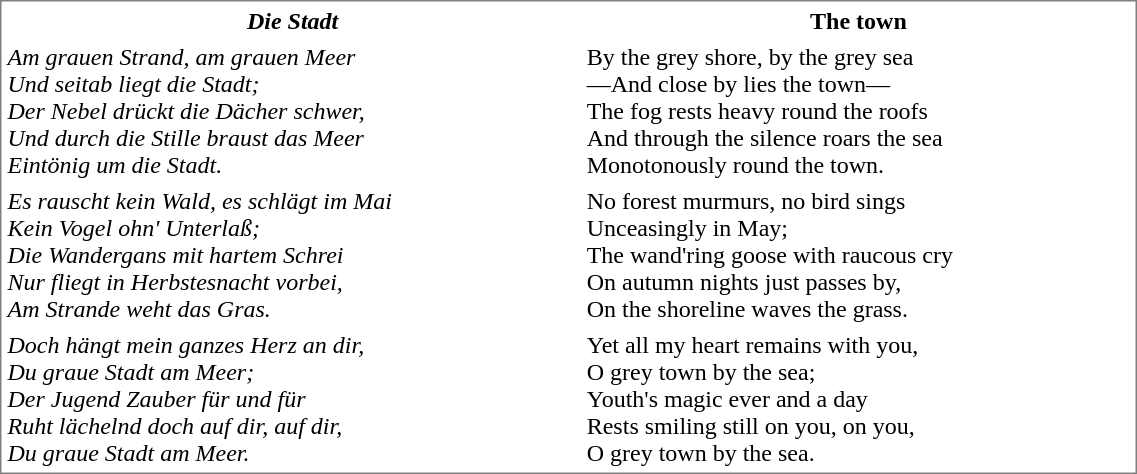<table cellpadding=2 cellspacing=2 style="width:60%; border-width:1px; border-style:solid">
<tr>
<th><em>Die Stadt</em></th>
<th>The town</th>
</tr>
<tr>
<td><em>Am grauen Strand, am grauen Meer<br>Und seitab liegt die Stadt;<br>Der Nebel drückt die Dächer schwer,<br>Und durch die Stille braust das Meer<br>Eintönig um die Stadt.</em></td>
<td>By the grey shore, by the grey sea<br>—And close by lies the town—<br>The fog rests heavy round the roofs<br>And through the silence roars the sea<br>Monotonously round the town.</td>
</tr>
<tr>
<td><em>Es rauscht kein Wald, es schlägt im Mai<br>Kein Vogel ohn' Unterlaß;<br>Die Wandergans mit hartem Schrei<br>Nur fliegt in Herbstesnacht vorbei,<br>Am Strande weht das Gras.</em></td>
<td>No forest murmurs, no bird sings<br>Unceasingly in May;<br>The wand'ring goose with raucous cry<br>On autumn nights just passes by,<br>On the shoreline waves the grass.</td>
</tr>
<tr>
<td><em>Doch hängt mein ganzes Herz an dir,<br>Du graue Stadt am Meer;<br>Der Jugend Zauber für und für<br>Ruht lächelnd doch auf dir, auf dir,<br>Du graue Stadt am Meer.</em></td>
<td>Yet all my heart remains with you,<br>O grey town by the sea;<br>Youth's magic ever and a day<br>Rests smiling still on you, on you,<br>O grey town by the sea.</td>
</tr>
</table>
